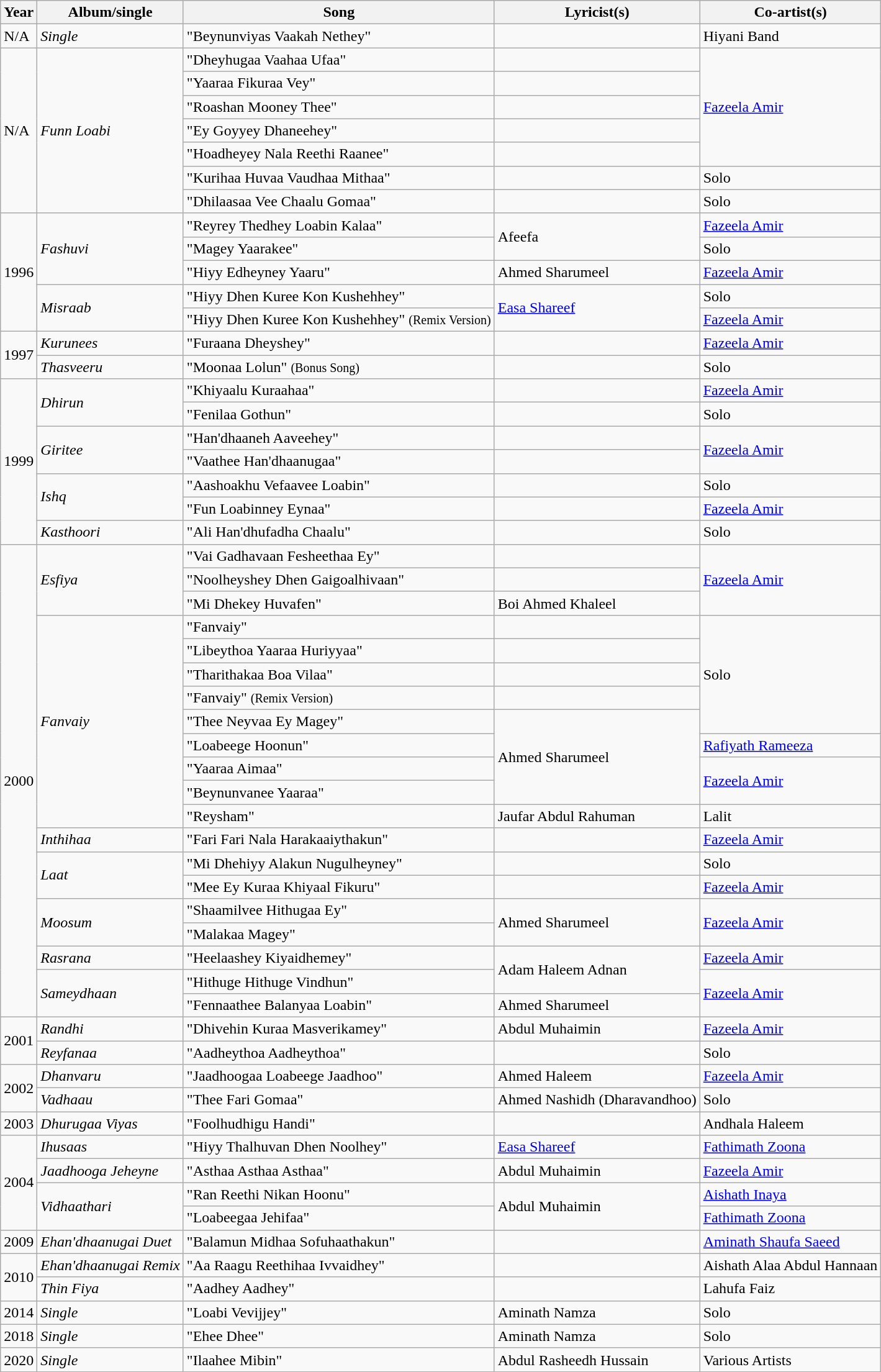<table class="wikitable plainrowheaders">
<tr>
<th scope="col">Year</th>
<th scope="col">Album/single</th>
<th scope="col">Song</th>
<th scope="col">Lyricist(s)</th>
<th scope="col">Co-artist(s)</th>
</tr>
<tr>
<td>N/A</td>
<td scope="row"><em>Single</em></td>
<td>"Beynunviyas Vaakah Nethey"</td>
<td></td>
<td>Hiyani Band</td>
</tr>
<tr>
<td rowspan="7">N/A</td>
<td rowspan="7" scope="row"><em>Funn Loabi</em></td>
<td>"Dheyhugaa Vaahaa Ufaa"</td>
<td></td>
<td rowspan="5"><a href='#'>Fazeela Amir</a></td>
</tr>
<tr>
<td>"Yaaraa Fikuraa Vey"</td>
<td></td>
</tr>
<tr>
<td>"Roashan Mooney Thee"</td>
<td></td>
</tr>
<tr>
<td>"Ey Goyyey Dhaneehey"</td>
<td></td>
</tr>
<tr>
<td>"Hoadheyey Nala Reethi Raanee"</td>
<td></td>
</tr>
<tr>
<td>"Kurihaa Huvaa Vaudhaa Mithaa"</td>
<td></td>
<td>Solo</td>
</tr>
<tr>
<td>"Dhilaasaa Vee Chaalu Gomaa"</td>
<td></td>
<td>Solo</td>
</tr>
<tr>
<td rowspan="5">1996</td>
<td rowspan="3" scope="row"><em>Fashuvi</em></td>
<td>"Reyrey Thedhey Loabin Kalaa"</td>
<td rowspan="2">Afeefa</td>
<td><a href='#'>Fazeela Amir</a></td>
</tr>
<tr>
<td>"Magey Yaarakee"</td>
<td>Solo</td>
</tr>
<tr>
<td>"Hiyy Edheyney Yaaru"</td>
<td>Ahmed Sharumeel</td>
<td><a href='#'>Fazeela Amir</a></td>
</tr>
<tr>
<td rowspan="2" scope="row"><em>Misraab</em></td>
<td>"Hiyy Dhen Kuree Kon Kushehhey"</td>
<td rowspan="2"><a href='#'>Easa Shareef</a></td>
<td>Solo</td>
</tr>
<tr>
<td>"Hiyy Dhen Kuree Kon Kushehhey" <small>(Remix Version)</small></td>
<td><a href='#'>Fazeela Amir</a></td>
</tr>
<tr>
<td rowspan="2">1997</td>
<td scope="row"><em>Kurunees</em></td>
<td>"Furaana Dheyshey"</td>
<td></td>
<td><a href='#'>Fazeela Amir</a></td>
</tr>
<tr>
<td scope="row"><em>Thasveeru</em></td>
<td>"Moonaa Lolun" <small>(Bonus Song)</small></td>
<td></td>
<td>Solo</td>
</tr>
<tr>
<td rowspan="7">1999</td>
<td rowspan="2" scope="row"><em>Dhirun</em></td>
<td>"Khiyaalu Kuraahaa"</td>
<td></td>
<td><a href='#'>Fazeela Amir</a></td>
</tr>
<tr>
<td>"Fenilaa Gothun"</td>
<td></td>
<td>Solo</td>
</tr>
<tr>
<td rowspan="2" scope="row"><em>Giritee</em></td>
<td>"Han'dhaaneh Aaveehey"</td>
<td></td>
<td rowspan="2"><a href='#'>Fazeela Amir</a></td>
</tr>
<tr>
<td>"Vaathee Han'dhaanugaa"</td>
<td></td>
</tr>
<tr>
<td rowspan="2" scope="row"><em>Ishq</em></td>
<td>"Aashoakhu Vefaavee Loabin"</td>
<td></td>
<td>Solo</td>
</tr>
<tr>
<td>"Fun Loabinney Eynaa"</td>
<td></td>
<td><a href='#'>Fazeela Amir</a></td>
</tr>
<tr>
<td scope="row"><em>Kasthoori</em></td>
<td>"Ali Han'dhufadha Chaalu"</td>
<td></td>
<td>Solo</td>
</tr>
<tr>
<td rowspan="20">2000</td>
<td rowspan="3" scope="row"><em>Esfiya</em></td>
<td>"Vai Gadhavaan Fesheethaa Ey"</td>
<td></td>
<td rowspan="3"><a href='#'>Fazeela Amir</a></td>
</tr>
<tr>
<td>"Noolheyshey Dhen Gaigoalhivaan"</td>
<td></td>
</tr>
<tr>
<td>"Mi Dhekey Huvafen"</td>
<td>Boi Ahmed Khaleel</td>
</tr>
<tr>
<td rowspan="9" scope="row"><em>Fanvaiy</em></td>
<td>"Fanvaiy"</td>
<td></td>
<td rowspan="5">Solo</td>
</tr>
<tr>
<td>"Libeythoa Yaaraa Huriyyaa"</td>
<td></td>
</tr>
<tr>
<td>"Tharithakaa Boa Vilaa"</td>
<td></td>
</tr>
<tr>
<td>"Fanvaiy" <small>(Remix Version)</small></td>
<td></td>
</tr>
<tr>
<td>"Thee Neyvaa Ey Magey"</td>
<td rowspan="4">Ahmed Sharumeel</td>
</tr>
<tr>
<td>"Loabeege Hoonun" </td>
<td><a href='#'>Rafiyath Rameeza</a></td>
</tr>
<tr>
<td>"Yaaraa Aimaa"</td>
<td rowspan="2"><a href='#'>Fazeela Amir</a></td>
</tr>
<tr>
<td>"Beynunvanee Yaaraa"</td>
</tr>
<tr>
<td>"Reysham"</td>
<td>Jaufar Abdul Rahuman</td>
<td>Lalit</td>
</tr>
<tr>
<td scope="row"><em>Inthihaa</em></td>
<td>"Fari Fari Nala Harakaaiythakun"</td>
<td></td>
<td><a href='#'>Fazeela Amir</a></td>
</tr>
<tr>
<td rowspan="2" scope="row"><em>Laat</em></td>
<td>"Mi Dhehiyy Alakun Nugulheyney"</td>
<td></td>
<td>Solo</td>
</tr>
<tr>
<td>"Mee Ey Kuraa Khiyaal Fikuru"</td>
<td></td>
<td><a href='#'>Fazeela Amir</a></td>
</tr>
<tr>
<td rowspan="2" scope="row"><em>Moosum</em></td>
<td>"Shaamilvee Hithugaa Ey"</td>
<td rowspan="2">Ahmed Sharumeel</td>
<td rowspan="2"><a href='#'>Fazeela Amir</a></td>
</tr>
<tr>
<td>"Malakaa Magey"</td>
</tr>
<tr>
<td scope="row"><em>Rasrana</em></td>
<td>"Heelaashey Kiyaidhemey"</td>
<td rowspan="2">Adam Haleem Adnan</td>
<td><a href='#'>Fazeela Amir</a></td>
</tr>
<tr>
<td rowspan="2" scope="row"><em>Sameydhaan</em></td>
<td>"Hithuge Hithuge Vindhun"</td>
<td rowspan="2"><a href='#'>Fazeela Amir</a></td>
</tr>
<tr>
<td>"Fennaathee Balanyaa Loabin"</td>
<td>Ahmed Sharumeel</td>
</tr>
<tr>
<td rowspan="2">2001</td>
<td scope="row"><em>Randhi</em></td>
<td>"Dhivehin Kuraa Masverikamey"</td>
<td>Abdul Muhaimin</td>
<td><a href='#'>Fazeela Amir</a></td>
</tr>
<tr>
<td><em>Reyfanaa</em></td>
<td>"Aadheythoa Aadheythoa"</td>
<td></td>
<td>Solo</td>
</tr>
<tr>
<td rowspan="2">2002</td>
<td><em>Dhanvaru</em></td>
<td>"Jaadhoogaa Loabeege Jaadhoo"</td>
<td>Ahmed Haleem</td>
<td><a href='#'>Fazeela Amir</a></td>
</tr>
<tr>
<td scope="row"><em>Vadhaau</em></td>
<td>"Thee Fari Gomaa"</td>
<td>Ahmed Nashidh (Dharavandhoo)</td>
<td>Solo</td>
</tr>
<tr>
<td>2003</td>
<td scope="row"><em>Dhurugaa Viyas</em></td>
<td>"Foolhudhigu Handi"</td>
<td></td>
<td>Andhala Haleem</td>
</tr>
<tr>
<td rowspan="4">2004</td>
<td scope="row"><em>Ihusaas</em></td>
<td>"Hiyy Thalhuvan Dhen Noolhey"</td>
<td><a href='#'>Easa Shareef</a></td>
<td><a href='#'>Fathimath Zoona</a></td>
</tr>
<tr>
<td scope="row"><em>Jaadhooga Jeheyne</em></td>
<td>"Asthaa Asthaa Asthaa"</td>
<td>Abdul Muhaimin</td>
<td><a href='#'>Fazeela Amir</a></td>
</tr>
<tr>
<td rowspan="2"><em>Vidhaathari</em></td>
<td>"Ran Reethi Nikan Hoonu"</td>
<td rowspan="2">Abdul Muhaimin</td>
<td><a href='#'>Aishath Inaya</a></td>
</tr>
<tr>
<td>"Loabeegaa Jehifaa" </td>
<td><a href='#'>Fathimath Zoona</a></td>
</tr>
<tr>
<td>2009</td>
<td scope="row"><em>Ehan'dhaanugai Duet</em></td>
<td>"Balamun Midhaa Sofuhaathakun"</td>
<td></td>
<td><a href='#'>Aminath Shaufa Saeed</a></td>
</tr>
<tr>
<td rowspan="2">2010</td>
<td scope="row"><em>Ehan'dhaanugai Remix</em></td>
<td>"Aa Raagu Reethihaa Ivvaidhey"</td>
<td></td>
<td>Aishath Alaa Abdul Hannaan</td>
</tr>
<tr>
<td scope="row"><em>Thin Fiya</em></td>
<td>"Aadhey Aadhey"</td>
<td></td>
<td>Lahufa Faiz</td>
</tr>
<tr>
<td>2014</td>
<td scope="row"><em>Single</em></td>
<td>"Loabi Vevijjey"</td>
<td>Aminath Namza</td>
<td>Solo</td>
</tr>
<tr>
<td>2018</td>
<td scope="row"><em>Single</em></td>
<td>"Ehee Dhee"</td>
<td>Aminath Namza</td>
<td>Solo</td>
</tr>
<tr>
<td>2020</td>
<td scope="row"><em>Single</em></td>
<td>"Ilaahee Mibin"</td>
<td>Abdul Rasheedh Hussain</td>
<td>Various Artists</td>
</tr>
</table>
